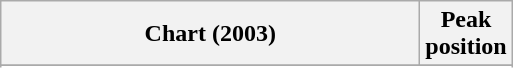<table class="wikitable sortable plainrowheaders" style="text-align:center">
<tr>
<th scope="col" style="width:17em;">Chart (2003)</th>
<th scope="col">Peak<br>position</th>
</tr>
<tr>
</tr>
<tr>
</tr>
<tr>
</tr>
</table>
